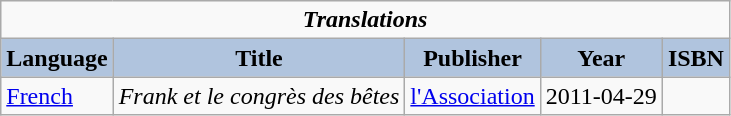<table class="wikitable">
<tr>
<td colspan="5" style="text-align:center;"><strong><em>Translations</em></strong></td>
</tr>
<tr>
<th style="background:#B0C4DE;">Language</th>
<th style="background:#B0C4DE;">Title</th>
<th style="background:#B0C4DE;">Publisher</th>
<th style="background:#B0C4DE;">Year</th>
<th style="background:#B0C4DE;">ISBN</th>
</tr>
<tr>
<td><a href='#'>French</a></td>
<td><em>Frank et le congrès des bêtes</em></td>
<td><a href='#'>l'Association</a></td>
<td>2011-04-29</td>
<td></td>
</tr>
</table>
